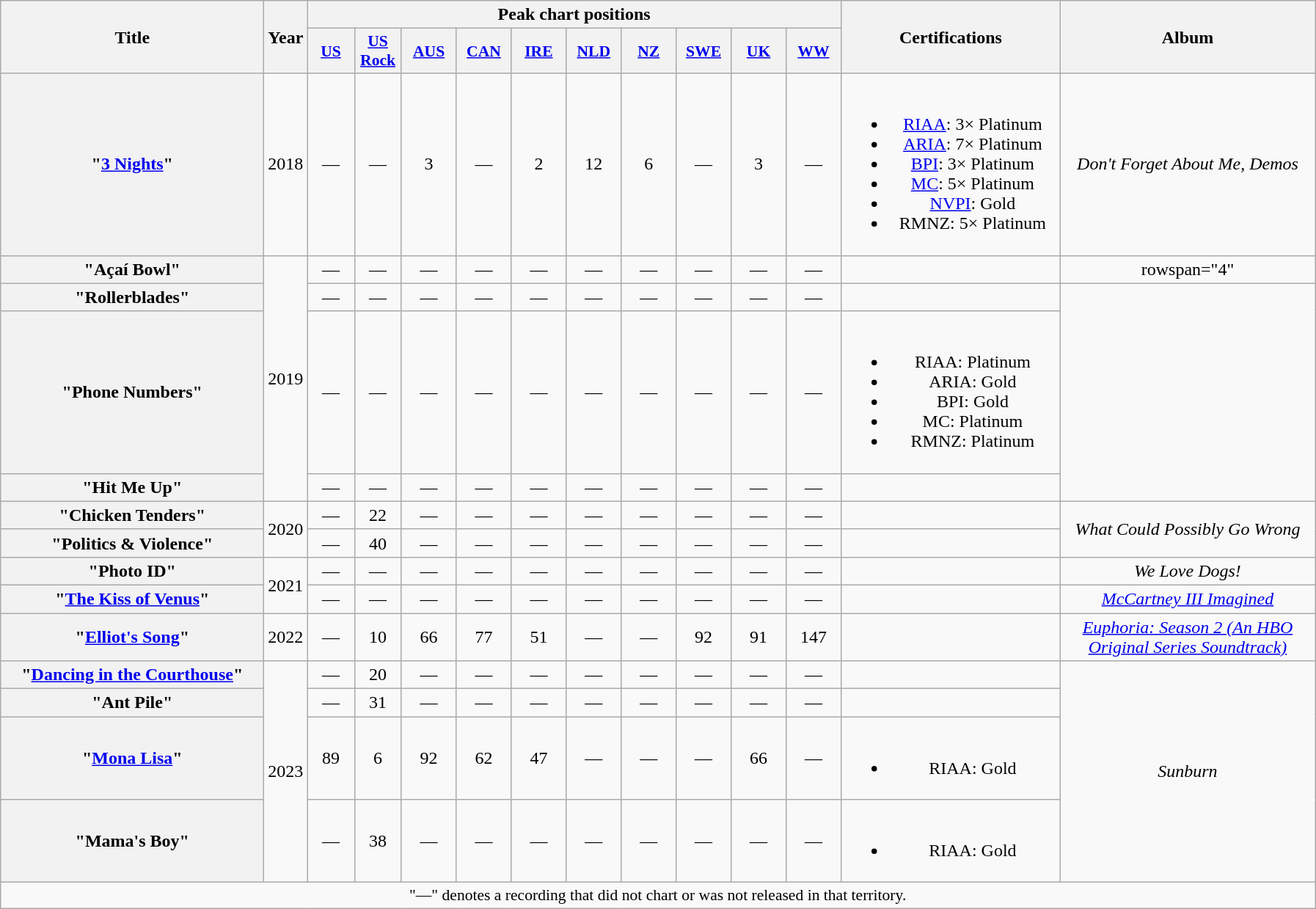<table class="wikitable plainrowheaders" style="text-align:center">
<tr>
<th scope="col" rowspan="2" style="width:14.5em;">Title</th>
<th scope="col" rowspan="2">Year</th>
<th scope="col" colspan="10">Peak chart positions</th>
<th scope="col" rowspan="2" style="width:12em;">Certifications</th>
<th scope="col" rowspan="2" style="width:14em;">Album</th>
</tr>
<tr>
<th scope="col" style="width:2.5em;font-size:90%;"><a href='#'>US</a><br></th>
<th scope="col" style="width:2.5em;font-size:90%;"><a href='#'>US<br>Rock</a><br></th>
<th scope="col" style="width:3em;font-size:90%;"><a href='#'>AUS</a><br></th>
<th scope="col" style="width:3em;font-size:90%;"><a href='#'>CAN</a><br></th>
<th scope="col" style="width:3em;font-size:90%;"><a href='#'>IRE</a><br></th>
<th scope="col" style="width:3em;font-size:90%;"><a href='#'>NLD</a><br></th>
<th scope="col" style="width:3em;font-size:90%;"><a href='#'>NZ</a><br></th>
<th scope="col" style="width:3em;font-size:90%;"><a href='#'>SWE</a><br></th>
<th scope="col" style="width:3em;font-size:90%;"><a href='#'>UK</a><br></th>
<th scope="col" style="width:3em;font-size:90%;"><a href='#'>WW</a><br></th>
</tr>
<tr>
<th scope="row">"<a href='#'>3 Nights</a>"</th>
<td>2018</td>
<td>—</td>
<td>—</td>
<td>3</td>
<td>—</td>
<td>2</td>
<td>12</td>
<td>6</td>
<td>—</td>
<td>3</td>
<td>—</td>
<td><br><ul><li><a href='#'>RIAA</a>: 3× Platinum</li><li><a href='#'>ARIA</a>: 7× Platinum</li><li><a href='#'>BPI</a>: 3× Platinum</li><li><a href='#'>MC</a>: 5× Platinum</li><li><a href='#'>NVPI</a>: Gold</li><li>RMNZ: 5× Platinum</li></ul></td>
<td><em>Don't Forget About Me, Demos</em></td>
</tr>
<tr>
<th scope="row">"Açaí Bowl"</th>
<td rowspan="4">2019</td>
<td>—</td>
<td>—</td>
<td>—</td>
<td>—</td>
<td>—</td>
<td>—</td>
<td>—</td>
<td>—</td>
<td>—</td>
<td>—</td>
<td></td>
<td>rowspan="4" </td>
</tr>
<tr>
<th scope="row">"Rollerblades"</th>
<td>—</td>
<td>—</td>
<td>—</td>
<td>—</td>
<td>—</td>
<td>—</td>
<td>—</td>
<td>—</td>
<td>—</td>
<td>—</td>
<td></td>
</tr>
<tr>
<th scope="row">"Phone Numbers"<br></th>
<td>—</td>
<td>—</td>
<td>—</td>
<td>—</td>
<td>—</td>
<td>—</td>
<td>—</td>
<td>—</td>
<td>—</td>
<td>—</td>
<td><br><ul><li>RIAA: Platinum</li><li>ARIA: Gold</li><li>BPI: Gold</li><li>MC: Platinum</li><li>RMNZ: Platinum</li></ul></td>
</tr>
<tr>
<th scope="row">"Hit Me Up"<br></th>
<td>—</td>
<td>—</td>
<td>—</td>
<td>—</td>
<td>—</td>
<td>—</td>
<td>—</td>
<td>—</td>
<td>—</td>
<td>—</td>
<td></td>
</tr>
<tr>
<th scope="row">"Chicken Tenders"</th>
<td rowspan="2">2020</td>
<td>—</td>
<td>22</td>
<td>—</td>
<td>—</td>
<td>—</td>
<td>—</td>
<td>—</td>
<td>—</td>
<td>—</td>
<td>—</td>
<td></td>
<td rowspan="2"><em>What Could Possibly Go Wrong</em></td>
</tr>
<tr>
<th scope="row">"Politics & Violence"</th>
<td>—</td>
<td>40</td>
<td>—</td>
<td>—</td>
<td>—</td>
<td>—</td>
<td>—</td>
<td>—</td>
<td>—</td>
<td>—</td>
<td></td>
</tr>
<tr>
<th scope="row">"Photo ID"<br></th>
<td rowspan="2">2021</td>
<td>—</td>
<td>—</td>
<td>—</td>
<td>—</td>
<td>—</td>
<td>—</td>
<td>—</td>
<td>—</td>
<td>—</td>
<td>—</td>
<td></td>
<td><em>We Love Dogs!</em></td>
</tr>
<tr>
<th scope="row">"<a href='#'>The Kiss of Venus</a>" <br></th>
<td>—</td>
<td>—</td>
<td>—</td>
<td>—</td>
<td>—</td>
<td>—</td>
<td>—</td>
<td>—</td>
<td>—</td>
<td>—</td>
<td></td>
<td><em><a href='#'>McCartney III Imagined</a></em></td>
</tr>
<tr>
<th scope="row">"<a href='#'>Elliot's Song</a>" <br></th>
<td>2022</td>
<td>—</td>
<td>10</td>
<td>66</td>
<td>77</td>
<td>51</td>
<td>—</td>
<td>—</td>
<td>92</td>
<td>91</td>
<td>147</td>
<td></td>
<td><em><a href='#'>Euphoria: Season 2 (An HBO Original Series Soundtrack)</a></em></td>
</tr>
<tr>
<th scope="row">"<a href='#'>Dancing in the Courthouse</a>"</th>
<td rowspan="4">2023</td>
<td>—</td>
<td>20</td>
<td>—</td>
<td>—</td>
<td>—</td>
<td>—</td>
<td>—</td>
<td>—</td>
<td>—</td>
<td>—</td>
<td></td>
<td rowspan="4"><em>Sunburn</em></td>
</tr>
<tr>
<th scope="row">"Ant Pile"</th>
<td>—</td>
<td>31</td>
<td>—</td>
<td>—</td>
<td>—</td>
<td>—</td>
<td>—</td>
<td>—</td>
<td>—</td>
<td>—</td>
<td></td>
</tr>
<tr>
<th scope="row">"<a href='#'>Mona Lisa</a>"</th>
<td>89</td>
<td>6</td>
<td>92</td>
<td>62</td>
<td>47</td>
<td>—</td>
<td>—</td>
<td>—</td>
<td>66</td>
<td>—</td>
<td><br><ul><li>RIAA: Gold</li></ul></td>
</tr>
<tr>
<th scope="row">"Mama's Boy"</th>
<td>—</td>
<td>38</td>
<td>—</td>
<td>—</td>
<td>—</td>
<td>—</td>
<td>—</td>
<td>—</td>
<td>—</td>
<td>—</td>
<td><br><ul><li>RIAA: Gold</li></ul></td>
</tr>
<tr>
<td colspan="16" style="font-size:90%">"—" denotes a recording that did not chart or was not released in that territory.</td>
</tr>
</table>
